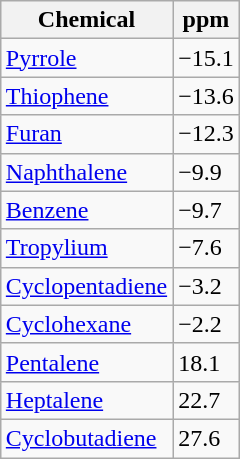<table align="right"  class="wikitable">
<tr>
<th>Chemical</th>
<th>ppm</th>
</tr>
<tr>
<td><a href='#'>Pyrrole</a></td>
<td>−15.1</td>
</tr>
<tr>
<td><a href='#'>Thiophene</a></td>
<td>−13.6</td>
</tr>
<tr>
<td><a href='#'>Furan</a></td>
<td>−12.3</td>
</tr>
<tr>
<td><a href='#'>Naphthalene</a></td>
<td>−9.9</td>
</tr>
<tr>
<td><a href='#'>Benzene</a></td>
<td>−9.7</td>
</tr>
<tr>
<td><a href='#'>Tropylium</a></td>
<td>−7.6</td>
</tr>
<tr>
<td><a href='#'>Cyclopentadiene</a></td>
<td>−3.2</td>
</tr>
<tr>
<td><a href='#'>Cyclohexane</a></td>
<td>−2.2</td>
</tr>
<tr>
<td><a href='#'>Pentalene</a></td>
<td>18.1</td>
</tr>
<tr>
<td><a href='#'>Heptalene</a></td>
<td>22.7</td>
</tr>
<tr>
<td><a href='#'>Cyclobutadiene</a></td>
<td>27.6</td>
</tr>
</table>
